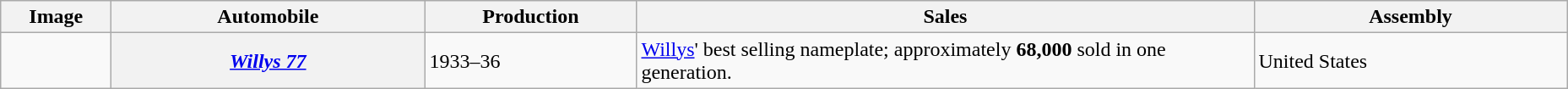<table class="wikitable">
<tr>
<th style="width:5em">Image</th>
<th style="width:15em">Automobile</th>
<th style="width:10em">Production</th>
<th style="width:30em">Sales</th>
<th style="width:15em">Assembly</th>
</tr>
<tr>
<td></td>
<th><em><a href='#'>Willys 77</a></em></th>
<td>1933–36</td>
<td><a href='#'>Willys</a>' best selling nameplate; approximately <strong>68,000</strong> sold in one generation.</td>
<td>United States</td>
</tr>
</table>
